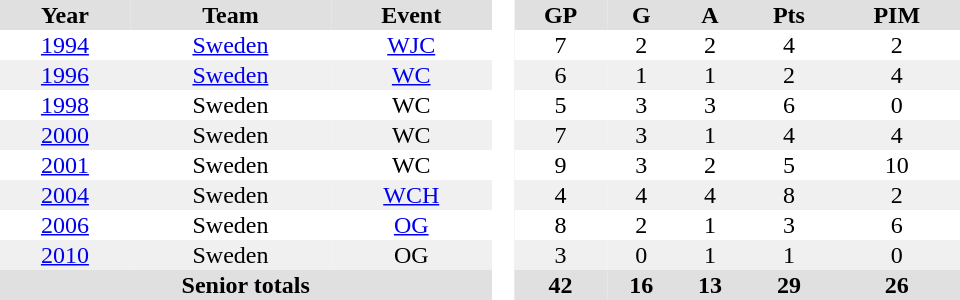<table border="0" cellpadding="1" cellspacing="0" style="text-align:center; width:40em">
<tr ALIGN="center" bgcolor="#e0e0e0">
<th>Year</th>
<th>Team</th>
<th>Event</th>
<th rowspan="99" bgcolor="#ffffff"> </th>
<th>GP</th>
<th>G</th>
<th>A</th>
<th>Pts</th>
<th>PIM</th>
</tr>
<tr>
<td><a href='#'>1994</a></td>
<td><a href='#'>Sweden</a></td>
<td><a href='#'>WJC</a></td>
<td>7</td>
<td>2</td>
<td>2</td>
<td>4</td>
<td>2</td>
</tr>
<tr bgcolor="#f0f0f0">
<td><a href='#'>1996</a></td>
<td><a href='#'>Sweden</a></td>
<td><a href='#'>WC</a></td>
<td>6</td>
<td>1</td>
<td>1</td>
<td>2</td>
<td>4</td>
</tr>
<tr>
<td><a href='#'>1998</a></td>
<td>Sweden</td>
<td>WC</td>
<td>5</td>
<td>3</td>
<td>3</td>
<td>6</td>
<td>0</td>
</tr>
<tr bgcolor="#f0f0f0">
<td><a href='#'>2000</a></td>
<td>Sweden</td>
<td>WC</td>
<td>7</td>
<td>3</td>
<td>1</td>
<td>4</td>
<td>4</td>
</tr>
<tr>
<td><a href='#'>2001</a></td>
<td>Sweden</td>
<td>WC</td>
<td>9</td>
<td>3</td>
<td>2</td>
<td>5</td>
<td>10</td>
</tr>
<tr bgcolor="#f0f0f0">
<td><a href='#'>2004</a></td>
<td>Sweden</td>
<td><a href='#'>WCH</a></td>
<td>4</td>
<td>4</td>
<td>4</td>
<td>8</td>
<td>2</td>
</tr>
<tr>
<td><a href='#'>2006</a></td>
<td>Sweden</td>
<td><a href='#'>OG</a></td>
<td>8</td>
<td>2</td>
<td>1</td>
<td>3</td>
<td>6</td>
</tr>
<tr bgcolor="#f0f0f0">
<td><a href='#'>2010</a></td>
<td>Sweden</td>
<td>OG</td>
<td>3</td>
<td>0</td>
<td>1</td>
<td>1</td>
<td>0</td>
</tr>
<tr bgcolor="#e0e0e0">
<th colspan="3">Senior totals</th>
<th>42</th>
<th>16</th>
<th>13</th>
<th>29</th>
<th>26</th>
</tr>
</table>
